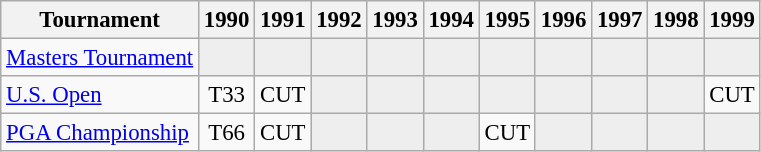<table class="wikitable" style="font-size:95%;text-align:center;">
<tr>
<th>Tournament</th>
<th>1990</th>
<th>1991</th>
<th>1992</th>
<th>1993</th>
<th>1994</th>
<th>1995</th>
<th>1996</th>
<th>1997</th>
<th>1998</th>
<th>1999</th>
</tr>
<tr>
<td align=left><a href='#'>Masters Tournament</a></td>
<td style="background:#eeeeee;"></td>
<td style="background:#eeeeee;"></td>
<td style="background:#eeeeee;"></td>
<td style="background:#eeeeee;"></td>
<td style="background:#eeeeee;"></td>
<td style="background:#eeeeee;"></td>
<td style="background:#eeeeee;"></td>
<td style="background:#eeeeee;"></td>
<td style="background:#eeeeee;"></td>
<td style="background:#eeeeee;"></td>
</tr>
<tr>
<td align=left><a href='#'>U.S. Open</a></td>
<td>T33</td>
<td>CUT</td>
<td style="background:#eeeeee;"></td>
<td style="background:#eeeeee;"></td>
<td style="background:#eeeeee;"></td>
<td style="background:#eeeeee;"></td>
<td style="background:#eeeeee;"></td>
<td style="background:#eeeeee;"></td>
<td style="background:#eeeeee;"></td>
<td>CUT</td>
</tr>
<tr>
<td align=left><a href='#'>PGA Championship</a></td>
<td>T66</td>
<td>CUT</td>
<td style="background:#eeeeee;"></td>
<td style="background:#eeeeee;"></td>
<td style="background:#eeeeee;"></td>
<td>CUT</td>
<td style="background:#eeeeee;"></td>
<td style="background:#eeeeee;"></td>
<td style="background:#eeeeee;"></td>
<td style="background:#eeeeee;"></td>
</tr>
</table>
